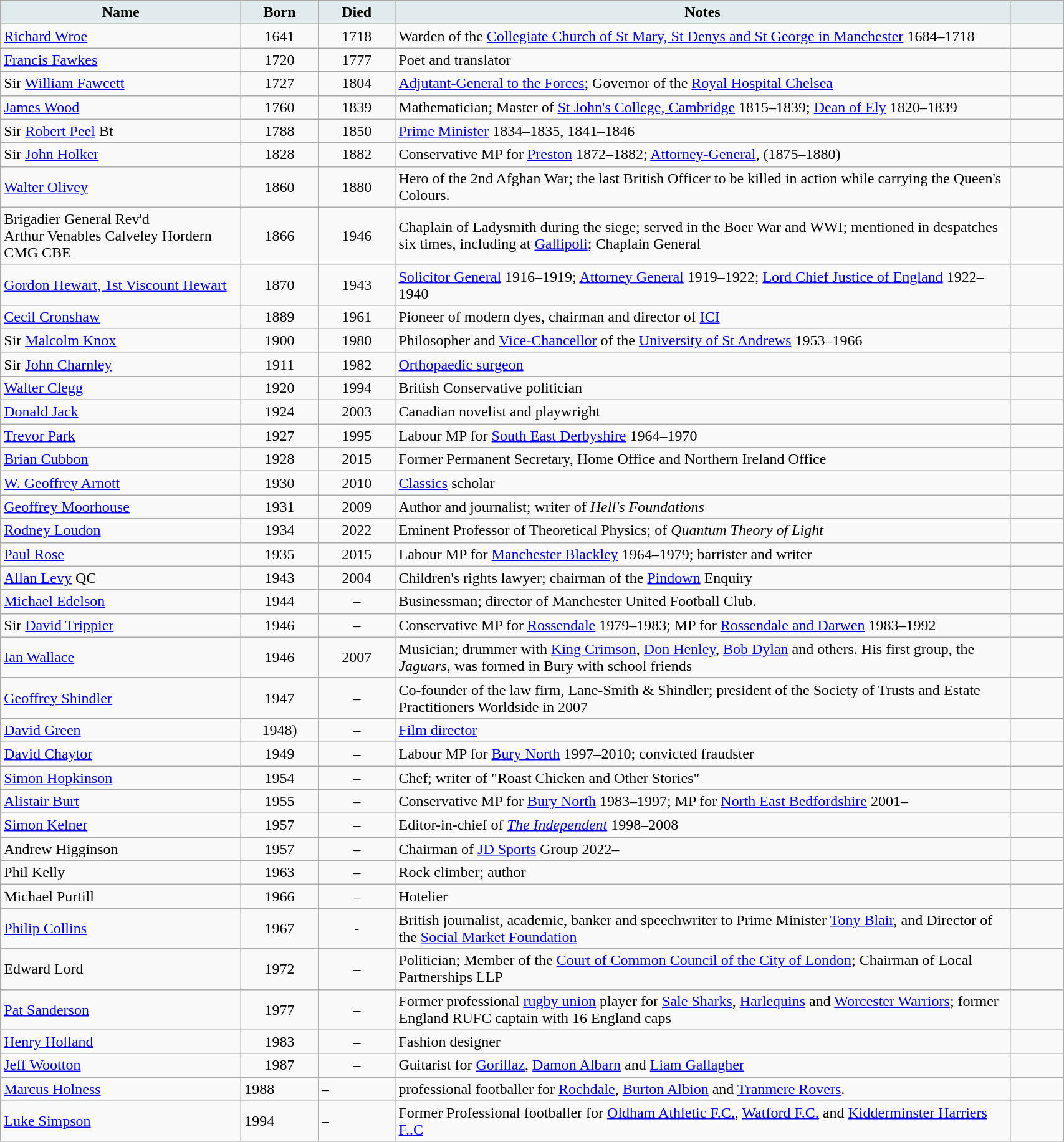<table class="wikitable mw-collapsible mw-collapsed">
<tr>
<td ! style="text-align: center; background: #E1EBEE; color:#000000; width:250px;"><strong>Name</strong></td>
<td ! style="text-align: center; background: #E1EBEE; color:#000000; width:75px;"><strong>Born</strong></td>
<td ! style="text-align: center; background: #E1EBEE; color:#000000; width:75px;"><strong>Died</strong></td>
<td ! style="text-align: center; background: #E1EBEE; color:#000000; width:650px;"><strong>Notes</strong></td>
<td ! style="text-align: center; background: #E1EBEE; color:#000000; width:50px;"></td>
</tr>
<tr>
<td><a href='#'>Richard Wroe</a></td>
<td align = center>1641</td>
<td align = center>1718</td>
<td>Warden of the <a href='#'>Collegiate Church of St Mary, St Denys and St George in Manchester</a> 1684–1718</td>
<td></td>
</tr>
<tr>
<td><a href='#'>Francis Fawkes</a></td>
<td align = center>1720</td>
<td align = center>1777</td>
<td>Poet and translator</td>
<td></td>
</tr>
<tr>
<td>Sir <a href='#'>William Fawcett</a></td>
<td align = center>1727</td>
<td align = center>1804</td>
<td><a href='#'>Adjutant-General to the Forces</a>; Governor of the <a href='#'>Royal Hospital Chelsea</a></td>
<td></td>
</tr>
<tr>
<td><a href='#'>James Wood</a></td>
<td align = center>1760</td>
<td align = center>1839</td>
<td>Mathematician; Master of <a href='#'>St John's College, Cambridge</a> 1815–1839; <a href='#'>Dean of Ely</a> 1820–1839</td>
<td></td>
</tr>
<tr>
<td>Sir <a href='#'>Robert Peel</a> Bt</td>
<td align = center>1788</td>
<td align = center>1850</td>
<td><a href='#'>Prime Minister</a> 1834–1835, 1841–1846</td>
<td></td>
</tr>
<tr>
<td>Sir <a href='#'>John Holker</a></td>
<td align = center>1828</td>
<td align = center>1882</td>
<td>Conservative MP for <a href='#'>Preston</a> 1872–1882; <a href='#'>Attorney-General</a>, (1875–1880)</td>
<td></td>
</tr>
<tr>
<td><a href='#'>Walter Olivey</a></td>
<td align = center>1860</td>
<td align = center>1880</td>
<td>Hero of the 2nd Afghan War; the last British Officer to be killed in action while carrying the Queen's Colours.</td>
<td></td>
</tr>
<tr>
<td>Brigadier General Rev'd<br>Arthur Venables Calveley Hordern CMG CBE</td>
<td align = center>1866</td>
<td align = center>1946</td>
<td>Chaplain of Ladysmith during the siege; served in the Boer War and WWI; mentioned in despatches six times, including at <a href='#'>Gallipoli</a>; Chaplain General</td>
<td></td>
</tr>
<tr>
<td><a href='#'>Gordon Hewart, 1st Viscount Hewart</a></td>
<td align = center>1870</td>
<td align = center>1943</td>
<td><a href='#'>Solicitor General</a> 1916–1919; <a href='#'>Attorney General</a> 1919–1922; <a href='#'>Lord Chief Justice of England</a> 1922–1940</td>
<td></td>
</tr>
<tr>
<td><a href='#'>Cecil Cronshaw</a></td>
<td align = center>1889</td>
<td align = center>1961</td>
<td>Pioneer of modern dyes, chairman and director of <a href='#'>ICI</a></td>
<td></td>
</tr>
<tr>
<td>Sir <a href='#'>Malcolm Knox</a></td>
<td align = center>1900</td>
<td align = center>1980</td>
<td>Philosopher and <a href='#'>Vice-Chancellor</a> of the <a href='#'>University of St Andrews</a> 1953–1966</td>
<td></td>
</tr>
<tr>
<td>Sir <a href='#'>John Charnley</a></td>
<td align = center>1911</td>
<td align = center>1982</td>
<td><a href='#'>Orthopaedic surgeon</a></td>
<td></td>
</tr>
<tr>
<td><a href='#'>Walter Clegg</a></td>
<td align = center>1920</td>
<td align = center>1994</td>
<td>British Conservative politician</td>
<td></td>
</tr>
<tr>
<td><a href='#'>Donald Jack</a></td>
<td align = center>1924</td>
<td align = center>2003</td>
<td>Canadian novelist and playwright</td>
<td></td>
</tr>
<tr>
<td><a href='#'>Trevor Park</a></td>
<td align = center>1927</td>
<td align = center>1995</td>
<td>Labour MP for <a href='#'>South East Derbyshire</a> 1964–1970</td>
<td></td>
</tr>
<tr>
<td><a href='#'>Brian Cubbon</a></td>
<td align = center>1928</td>
<td align = center>2015</td>
<td>Former Permanent Secretary, Home Office and Northern Ireland Office</td>
<td></td>
</tr>
<tr>
<td><a href='#'>W. Geoffrey Arnott</a></td>
<td align = center>1930</td>
<td align = center>2010</td>
<td><a href='#'>Classics</a> scholar</td>
<td></td>
</tr>
<tr>
<td><a href='#'>Geoffrey Moorhouse</a></td>
<td align = center>1931</td>
<td align = center>2009</td>
<td>Author and journalist; writer of <em>Hell's Foundations</em></td>
<td></td>
</tr>
<tr>
<td><a href='#'>Rodney Loudon</a></td>
<td align = center>1934</td>
<td align = center>2022</td>
<td>Eminent Professor of Theoretical Physics; of <em>Quantum Theory of Light</em></td>
</tr>
<tr>
<td><a href='#'>Paul Rose</a></td>
<td align = center>1935</td>
<td align = center>2015</td>
<td>Labour MP for <a href='#'>Manchester Blackley</a> 1964–1979; barrister and writer</td>
<td></td>
</tr>
<tr>
<td><a href='#'>Allan Levy</a> QC</td>
<td align = center>1943</td>
<td align = center>2004</td>
<td>Children's rights lawyer; chairman of the <a href='#'>Pindown</a> Enquiry</td>
<td></td>
</tr>
<tr>
<td><a href='#'>Michael Edelson</a></td>
<td align = center>1944</td>
<td align = center>–</td>
<td>Businessman; director of Manchester United Football Club.</td>
<td></td>
</tr>
<tr>
<td>Sir <a href='#'>David Trippier</a></td>
<td align = center>1946</td>
<td align = center>–</td>
<td>Conservative MP for <a href='#'>Rossendale</a> 1979–1983; MP for <a href='#'>Rossendale and Darwen</a> 1983–1992</td>
<td></td>
</tr>
<tr>
<td><a href='#'>Ian Wallace</a></td>
<td align = center>1946</td>
<td align = center>2007</td>
<td>Musician; drummer with <a href='#'>King Crimson</a>, <a href='#'>Don Henley</a>, <a href='#'>Bob Dylan</a> and others. His first group, the <em>Jaguars</em>, was formed in Bury with school friends</td>
<td></td>
</tr>
<tr>
<td><a href='#'>Geoffrey Shindler</a></td>
<td align = center>1947</td>
<td align = center>–</td>
<td>Co-founder of the law firm, Lane-Smith & Shindler; president of the Society of Trusts and Estate Practitioners Worldside in 2007</td>
<td></td>
</tr>
<tr>
<td><a href='#'>David Green</a></td>
<td align = center>1948)</td>
<td align = center>–</td>
<td><a href='#'>Film director</a></td>
<td></td>
</tr>
<tr>
<td><a href='#'>David Chaytor</a></td>
<td align = center>1949</td>
<td align = center>–</td>
<td>Labour MP for <a href='#'>Bury North</a> 1997–2010; convicted fraudster</td>
<td></td>
</tr>
<tr>
<td><a href='#'>Simon Hopkinson</a></td>
<td align = center>1954</td>
<td align = center>–</td>
<td>Chef; writer of "Roast Chicken and Other Stories"</td>
<td></td>
</tr>
<tr>
<td><a href='#'>Alistair Burt</a></td>
<td align = center>1955</td>
<td align = center>–</td>
<td>Conservative MP for <a href='#'>Bury North</a> 1983–1997; MP for <a href='#'>North East Bedfordshire</a> 2001–</td>
<td></td>
</tr>
<tr>
<td><a href='#'>Simon Kelner</a></td>
<td align = center>1957</td>
<td align = center>–</td>
<td>Editor-in-chief of <em><a href='#'>The Independent</a></em> 1998–2008</td>
<td></td>
</tr>
<tr>
<td>Andrew Higginson</td>
<td align = center>1957</td>
<td align = center>–</td>
<td>Chairman of <a href='#'>JD Sports</a> Group 2022–</td>
<td></td>
</tr>
<tr>
<td>Phil Kelly</td>
<td align = center>1963</td>
<td align = center>–</td>
<td>Rock climber; author</td>
<td></td>
</tr>
<tr>
<td>Michael Purtill</td>
<td align = center>1966</td>
<td align = center>–</td>
<td>Hotelier</td>
<td></td>
</tr>
<tr>
<td><a href='#'>Philip Collins</a></td>
<td align = center>1967</td>
<td align = center>-</td>
<td>British journalist, academic, banker and speechwriter to Prime Minister <a href='#'>Tony Blair</a>, and Director of the <a href='#'>Social Market Foundation</a></td>
<td></td>
</tr>
<tr>
<td>Edward Lord</td>
<td align = center>1972</td>
<td align = center>–</td>
<td>Politician; Member of the <a href='#'>Court of Common Council of the City of London</a>; Chairman of Local Partnerships LLP</td>
<td></td>
</tr>
<tr>
<td><a href='#'>Pat Sanderson</a></td>
<td align = center>1977</td>
<td align = center>–</td>
<td>Former professional <a href='#'>rugby union</a> player for <a href='#'>Sale Sharks</a>, <a href='#'>Harlequins</a> and <a href='#'>Worcester Warriors</a>; former England RUFC captain with 16 England caps</td>
<td></td>
</tr>
<tr>
<td><a href='#'>Henry Holland</a></td>
<td align = center>1983</td>
<td align = center>–</td>
<td>Fashion designer</td>
<td></td>
</tr>
<tr>
<td><a href='#'>Jeff Wootton</a></td>
<td align = center>1987</td>
<td align = center>–</td>
<td>Guitarist for <a href='#'>Gorillaz</a>, <a href='#'>Damon Albarn</a> and <a href='#'>Liam Gallagher</a></td>
<td></td>
</tr>
<tr>
<td><a href='#'>Marcus Holness</a></td>
<td>1988</td>
<td>–</td>
<td> professional footballer for <a href='#'>Rochdale</a>, <a href='#'>Burton Albion</a> and <a href='#'>Tranmere Rovers</a>.</td>
<td></td>
</tr>
<tr>
<td><a href='#'>Luke Simpson</a></td>
<td>1994</td>
<td>–</td>
<td>Former Professional footballer for <a href='#'>Oldham Athletic F.C.</a>, <a href='#'>Watford F.C.</a> and <a href='#'>Kidderminster Harriers F..C</a></td>
</tr>
</table>
